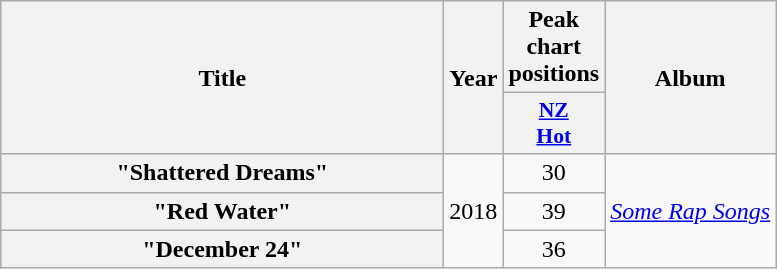<table class="wikitable plainrowheaders" style="text-align:center;">
<tr>
<th scope="col" rowspan="2" style="width:18em;">Title</th>
<th scope="col" rowspan="2">Year</th>
<th scope="col" colspan="1">Peak chart positions</th>
<th scope="col" rowspan="2">Album</th>
</tr>
<tr>
<th scope="col" style="width:3em;font-size:90%;"><a href='#'>NZ<br>Hot</a><br></th>
</tr>
<tr>
<th scope="row">"Shattered Dreams"</th>
<td rowspan="3">2018</td>
<td>30</td>
<td rowspan="3"><em><a href='#'>Some Rap Songs</a></em></td>
</tr>
<tr>
<th scope="row">"Red Water"</th>
<td>39</td>
</tr>
<tr>
<th scope="row">"December 24"</th>
<td>36</td>
</tr>
</table>
